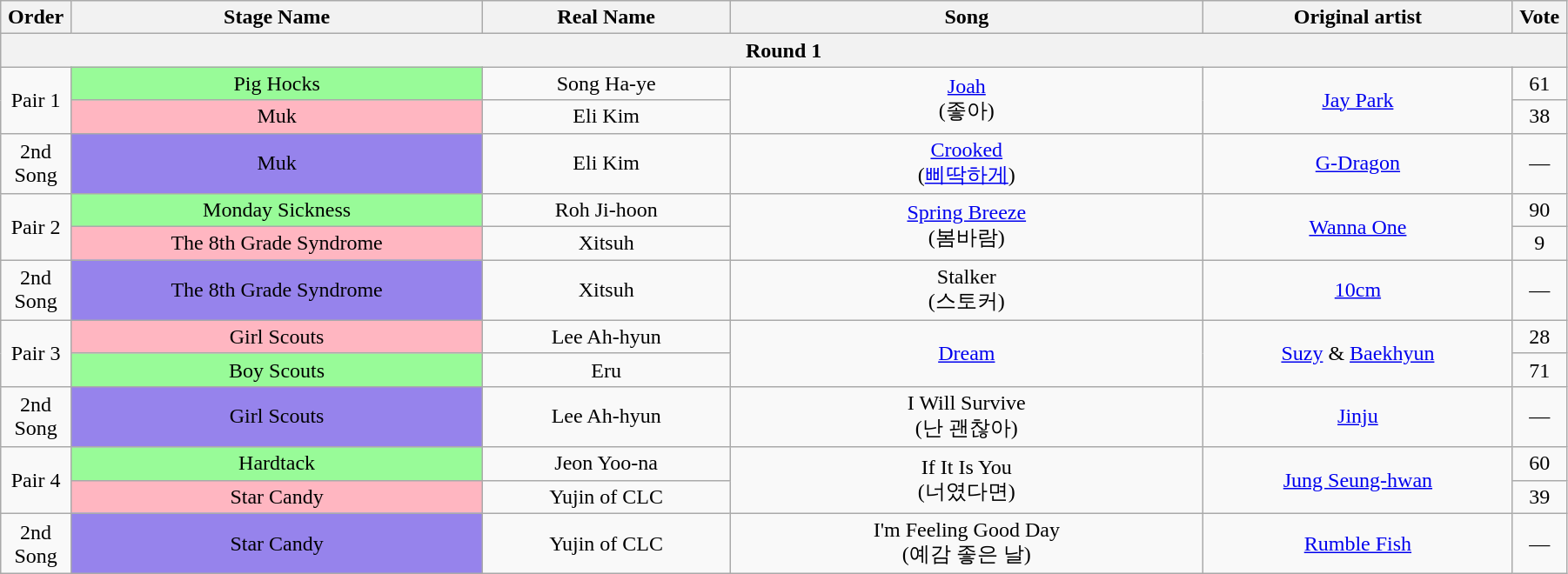<table class="wikitable" style="text-align:center; width:95%;">
<tr>
<th style="width:1%;">Order</th>
<th style="width:20%;">Stage Name</th>
<th style="width:12%;">Real Name</th>
<th style="width:23%;">Song</th>
<th style="width:15%;">Original artist</th>
<th style="width:1%;">Vote</th>
</tr>
<tr>
<th colspan=6>Round 1</th>
</tr>
<tr>
<td rowspan=2>Pair 1</td>
<td bgcolor="palegreen">Pig Hocks</td>
<td>Song Ha-ye</td>
<td rowspan=2><a href='#'>Joah</a><br>(좋아)</td>
<td rowspan=2><a href='#'>Jay Park</a></td>
<td>61</td>
</tr>
<tr>
<td bgcolor="lightpink">Muk</td>
<td>Eli Kim</td>
<td>38</td>
</tr>
<tr>
<td>2nd Song</td>
<td bgcolor="#9683EC">Muk</td>
<td>Eli Kim</td>
<td><a href='#'>Crooked</a><br>(<a href='#'>삐딱하게</a>)</td>
<td><a href='#'>G-Dragon</a></td>
<td>—</td>
</tr>
<tr>
<td rowspan=2>Pair 2</td>
<td bgcolor="palegreen">Monday Sickness</td>
<td>Roh Ji-hoon</td>
<td rowspan=2><a href='#'>Spring Breeze</a><br>(봄바람)</td>
<td rowspan=2><a href='#'>Wanna One</a></td>
<td>90</td>
</tr>
<tr>
<td bgcolor="lightpink">The 8th Grade Syndrome</td>
<td>Xitsuh</td>
<td>9</td>
</tr>
<tr>
<td>2nd Song</td>
<td bgcolor="#9683EC">The 8th Grade Syndrome</td>
<td>Xitsuh</td>
<td>Stalker<br>(스토커)</td>
<td><a href='#'>10cm</a></td>
<td>—</td>
</tr>
<tr>
<td rowspan=2>Pair 3</td>
<td bgcolor="lightpink">Girl Scouts</td>
<td>Lee Ah-hyun</td>
<td rowspan=2><a href='#'>Dream</a></td>
<td rowspan=2><a href='#'>Suzy</a> & <a href='#'>Baekhyun</a></td>
<td>28</td>
</tr>
<tr>
<td bgcolor="palegreen">Boy Scouts</td>
<td>Eru</td>
<td>71</td>
</tr>
<tr>
<td>2nd Song</td>
<td bgcolor="#9683EC">Girl Scouts</td>
<td>Lee Ah-hyun</td>
<td>I Will Survive<br>(난 괜찮아)</td>
<td><a href='#'>Jinju</a></td>
<td>—</td>
</tr>
<tr>
<td rowspan=2>Pair 4</td>
<td bgcolor="palegreen">Hardtack</td>
<td>Jeon Yoo-na</td>
<td rowspan=2>If It Is You<br>(너였다면)<br></td>
<td rowspan=2><a href='#'>Jung Seung-hwan</a></td>
<td>60</td>
</tr>
<tr>
<td bgcolor="lightpink">Star Candy</td>
<td>Yujin of CLC</td>
<td>39</td>
</tr>
<tr>
<td>2nd Song</td>
<td bgcolor="#9683EC">Star Candy</td>
<td>Yujin of CLC</td>
<td>I'm Feeling Good Day<br>(예감 좋은 날)</td>
<td><a href='#'>Rumble Fish</a></td>
<td>—</td>
</tr>
</table>
